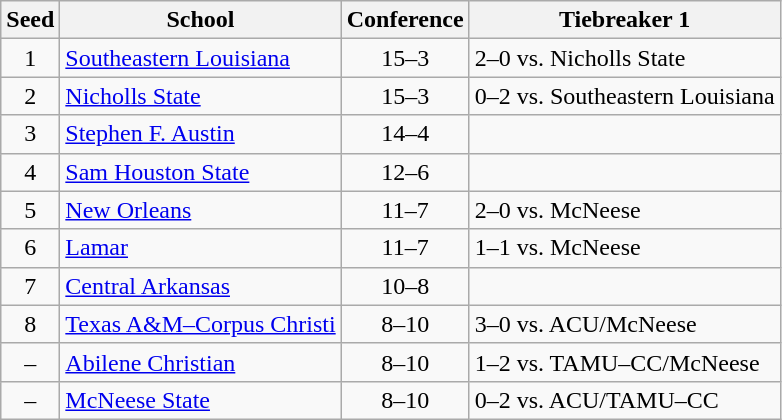<table class="wikitable" style="text-align:center">
<tr>
<th>Seed</th>
<th>School</th>
<th>Conference</th>
<th>Tiebreaker 1</th>
</tr>
<tr>
<td>1</td>
<td align="left"><a href='#'>Southeastern Louisiana</a></td>
<td>15–3</td>
<td align=left>2–0 vs. Nicholls State</td>
</tr>
<tr>
<td>2</td>
<td align="left"><a href='#'>Nicholls State</a></td>
<td>15–3</td>
<td align=left>0–2 vs. Southeastern Louisiana</td>
</tr>
<tr>
<td>3</td>
<td align="left"><a href='#'>Stephen F. Austin</a></td>
<td>14–4</td>
<td></td>
</tr>
<tr>
<td>4</td>
<td align="left"><a href='#'>Sam Houston State</a></td>
<td>12–6</td>
<td></td>
</tr>
<tr>
<td>5</td>
<td align="left"><a href='#'>New Orleans</a></td>
<td>11–7</td>
<td align=left>2–0 vs. McNeese</td>
</tr>
<tr>
<td>6</td>
<td align="left"><a href='#'>Lamar</a></td>
<td>11–7</td>
<td align=left>1–1 vs. McNeese</td>
</tr>
<tr>
<td>7</td>
<td align="left"><a href='#'>Central Arkansas</a></td>
<td>10–8</td>
<td></td>
</tr>
<tr>
<td>8</td>
<td align="left"><a href='#'>Texas A&M–Corpus Christi</a></td>
<td>8–10</td>
<td align=left>3–0 vs. ACU/McNeese</td>
</tr>
<tr>
<td>–</td>
<td align="left"><a href='#'>Abilene Christian</a></td>
<td>8–10</td>
<td align="left">1–2 vs. TAMU–CC/McNeese</td>
</tr>
<tr>
<td>–</td>
<td align="left"><a href='#'>McNeese State</a></td>
<td>8–10</td>
<td align="left">0–2 vs. ACU/TAMU–CC</td>
</tr>
</table>
